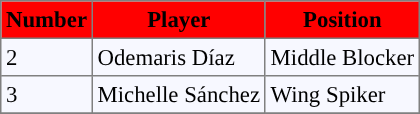<table bgcolor="#f7f8ff" cellpadding="3" cellspacing="0" border="1" style="font-size: 95%; border: gray solid 1px; border-collapse: collapse;">
<tr bgcolor="#ff0000">
<td align=center><strong>Number</strong></td>
<td align=center><strong>Player</strong></td>
<td align=center><strong>Position</strong></td>
</tr>
<tr align="left">
<td>2</td>
<td> Odemaris Díaz</td>
<td>Middle Blocker</td>
</tr>
<tr align="left">
<td>3</td>
<td> Michelle Sánchez</td>
<td>Wing Spiker</td>
</tr>
<tr align="left">
</tr>
</table>
